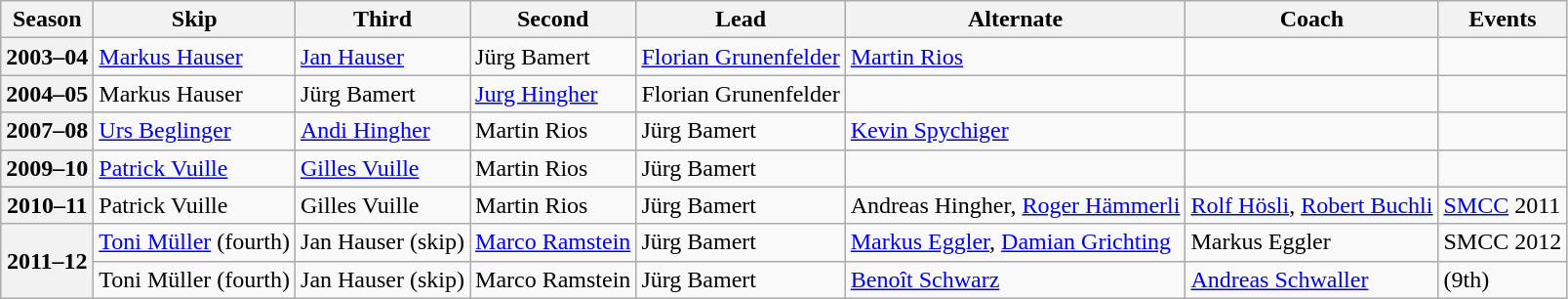<table class="wikitable">
<tr>
<th scope="col">Season</th>
<th scope="col">Skip</th>
<th scope="col">Third</th>
<th scope="col">Second</th>
<th scope="col">Lead</th>
<th scope="col">Alternate</th>
<th scope="col">Coach</th>
<th scope="col">Events</th>
</tr>
<tr>
<th scope="row">2003–04</th>
<td><a href='#'>Markus Hauser</a></td>
<td><a href='#'>Jan Hauser</a></td>
<td>Jürg Bamert</td>
<td><a href='#'>Florian Grunenfelder</a></td>
<td><a href='#'>Martin Rios</a></td>
<td></td>
<td></td>
</tr>
<tr>
<th scope="row">2004–05</th>
<td>Markus Hauser</td>
<td>Jürg Bamert</td>
<td><a href='#'>Jurg Hingher</a></td>
<td>Florian Grunenfelder</td>
<td></td>
<td></td>
<td></td>
</tr>
<tr>
<th scope="row">2007–08</th>
<td><a href='#'>Urs Beglinger</a></td>
<td><a href='#'>Andi Hingher</a></td>
<td>Martin Rios</td>
<td>Jürg Bamert</td>
<td><a href='#'>Kevin Spychiger</a></td>
<td></td>
<td></td>
</tr>
<tr>
<th scope="row">2009–10</th>
<td><a href='#'>Patrick Vuille</a></td>
<td><a href='#'>Gilles Vuille</a></td>
<td>Martin Rios</td>
<td>Jürg Bamert</td>
<td></td>
<td></td>
<td></td>
</tr>
<tr>
<th scope="row">2010–11</th>
<td>Patrick Vuille</td>
<td>Gilles Vuille</td>
<td>Martin Rios</td>
<td>Jürg Bamert</td>
<td>Andreas Hingher, <a href='#'>Roger Hämmerli</a></td>
<td><a href='#'>Rolf Hösli</a>, <a href='#'>Robert Buchli</a></td>
<td><a href='#'>SMCC</a> 2011 </td>
</tr>
<tr>
<th scope="row" rowspan=2>2011–12</th>
<td><a href='#'>Toni Müller</a> (fourth)</td>
<td>Jan Hauser (skip)</td>
<td><a href='#'>Marco Ramstein</a></td>
<td>Jürg Bamert</td>
<td><a href='#'>Markus Eggler</a>, <a href='#'>Damian Grichting</a></td>
<td>Markus Eggler</td>
<td>SMCC 2012 </td>
</tr>
<tr>
<td>Toni Müller (fourth)</td>
<td>Jan Hauser (skip)</td>
<td>Marco Ramstein</td>
<td>Jürg Bamert</td>
<td><a href='#'>Benoît Schwarz</a></td>
<td><a href='#'>Andreas Schwaller</a></td>
<td> (9th)</td>
</tr>
</table>
